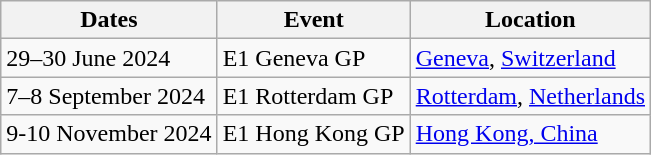<table class="wikitable">
<tr>
<th>Dates</th>
<th>Event</th>
<th>Location</th>
</tr>
<tr>
<td>29–30 June 2024</td>
<td>E1 Geneva GP</td>
<td> <a href='#'>Geneva</a>, <a href='#'>Switzerland</a></td>
</tr>
<tr>
<td>7–8 September 2024</td>
<td>E1 Rotterdam GP</td>
<td> <a href='#'>Rotterdam</a>, <a href='#'>Netherlands</a></td>
</tr>
<tr>
<td>9-10 November 2024</td>
<td>E1 Hong Kong GP</td>
<td> <a href='#'>Hong Kong, China</a></td>
</tr>
</table>
